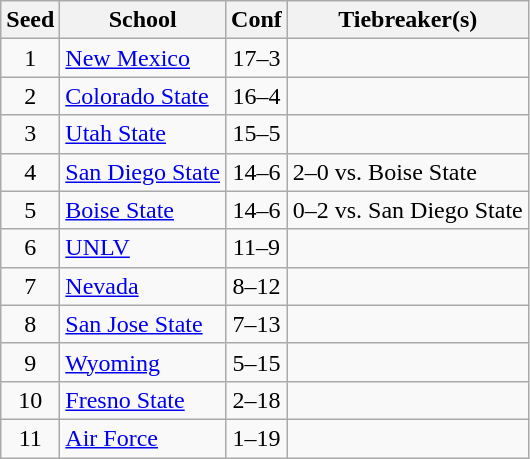<table class="wikitable" style="text-align:center">
<tr>
<th>Seed</th>
<th>School</th>
<th>Conf</th>
<th>Tiebreaker(s)</th>
</tr>
<tr>
<td>1</td>
<td align="left"><a href='#'>New Mexico</a></td>
<td>17–3</td>
<td align="left"></td>
</tr>
<tr>
<td>2</td>
<td align="left"><a href='#'>Colorado State</a></td>
<td>16–4</td>
<td align="left"></td>
</tr>
<tr>
<td>3</td>
<td align="left"><a href='#'>Utah State</a></td>
<td>15–5</td>
<td align="left"></td>
</tr>
<tr>
<td>4</td>
<td align="left"><a href='#'>San Diego State</a></td>
<td>14–6</td>
<td align="left">2–0 vs. Boise State</td>
</tr>
<tr>
<td>5</td>
<td align="left"><a href='#'>Boise State</a></td>
<td>14–6</td>
<td align="left">0–2 vs. San Diego State</td>
</tr>
<tr>
<td>6</td>
<td align="left"><a href='#'>UNLV</a></td>
<td>11–9</td>
<td align="left"></td>
</tr>
<tr>
<td>7</td>
<td align="left"><a href='#'>Nevada</a></td>
<td>8–12</td>
<td align="left"></td>
</tr>
<tr>
<td>8</td>
<td align="left"><a href='#'>San Jose State</a></td>
<td>7–13</td>
<td align="left"></td>
</tr>
<tr>
<td>9</td>
<td align="left"><a href='#'>Wyoming</a></td>
<td>5–15</td>
<td align="left"></td>
</tr>
<tr>
<td>10</td>
<td align="left"><a href='#'>Fresno State</a></td>
<td>2–18</td>
<td align="left"></td>
</tr>
<tr>
<td>11</td>
<td align="left"><a href='#'>Air Force</a></td>
<td>1–19</td>
<td align="left"></td>
</tr>
</table>
